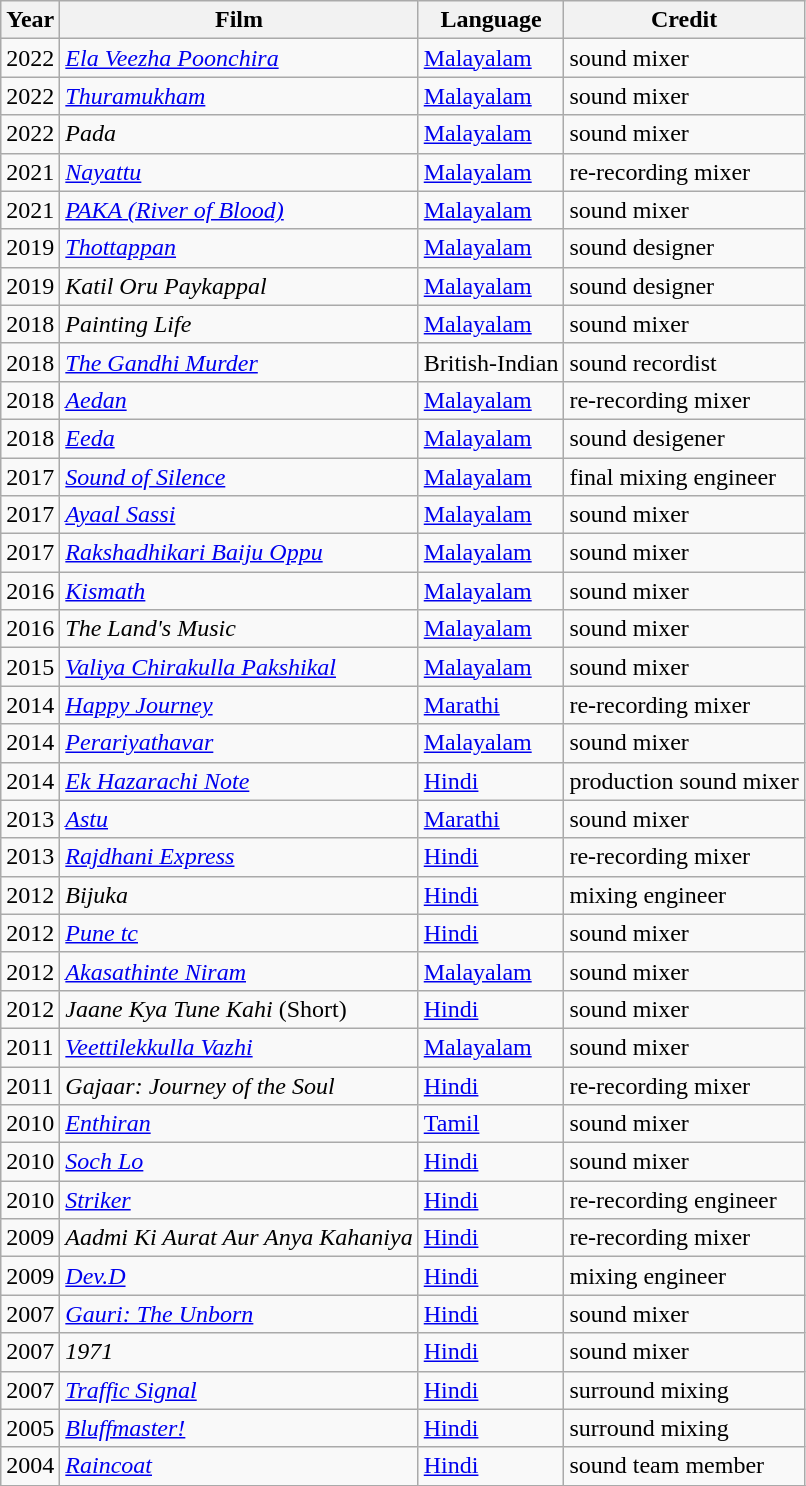<table class="wikitable sortable">
<tr>
<th>Year</th>
<th>Film</th>
<th>Language</th>
<th>Credit</th>
</tr>
<tr>
<td>2022</td>
<td><em><a href='#'>Ela Veezha Poonchira</a></em></td>
<td><a href='#'>Malayalam</a></td>
<td>sound mixer</td>
</tr>
<tr>
<td>2022</td>
<td><em><a href='#'>Thuramukham</a></em></td>
<td><a href='#'>Malayalam</a></td>
<td>sound mixer</td>
</tr>
<tr>
<td>2022</td>
<td><em>Pada </em></td>
<td><a href='#'>Malayalam</a></td>
<td>sound mixer</td>
</tr>
<tr>
<td>2021</td>
<td><em><a href='#'>Nayattu</a></em></td>
<td><a href='#'>Malayalam</a></td>
<td>re-recording mixer</td>
</tr>
<tr>
<td>2021</td>
<td><em><a href='#'>PAKA (River of Blood)</a> </em></td>
<td><a href='#'>Malayalam</a></td>
<td>sound mixer</td>
</tr>
<tr>
<td>2019</td>
<td><em><a href='#'>Thottappan</a></em></td>
<td><a href='#'>Malayalam</a></td>
<td>sound designer</td>
</tr>
<tr>
<td>2019</td>
<td><em>Katil Oru Paykappal  </em></td>
<td><a href='#'>Malayalam</a></td>
<td>sound designer</td>
</tr>
<tr>
<td>2018</td>
<td><em>Painting Life </em></td>
<td><a href='#'>Malayalam</a></td>
<td>sound mixer</td>
</tr>
<tr>
<td>2018</td>
<td><em><a href='#'>The Gandhi Murder</a></em></td>
<td>British-Indian</td>
<td>sound recordist</td>
</tr>
<tr>
<td>2018</td>
<td><em><a href='#'>Aedan</a></em></td>
<td><a href='#'>Malayalam</a></td>
<td>re-recording mixer</td>
</tr>
<tr>
<td>2018</td>
<td><em><a href='#'>Eeda</a></em></td>
<td><a href='#'>Malayalam</a></td>
<td>sound desigener</td>
</tr>
<tr>
<td>2017</td>
<td><em><a href='#'>Sound of Silence</a></em></td>
<td><a href='#'>Malayalam</a></td>
<td>final mixing engineer</td>
</tr>
<tr>
<td>2017</td>
<td><em><a href='#'>Ayaal Sassi </a></em></td>
<td><a href='#'>Malayalam</a></td>
<td>sound mixer</td>
</tr>
<tr>
<td>2017</td>
<td><em><a href='#'>Rakshadhikari Baiju Oppu  </a></em></td>
<td><a href='#'>Malayalam</a></td>
<td>sound mixer</td>
</tr>
<tr>
<td>2016</td>
<td><em><a href='#'>Kismath</a></em></td>
<td><a href='#'>Malayalam</a></td>
<td>sound mixer</td>
</tr>
<tr>
<td>2016</td>
<td><em>The Land's Music </em></td>
<td><a href='#'>Malayalam</a></td>
<td>sound mixer</td>
</tr>
<tr>
<td>2015</td>
<td><em><a href='#'>Valiya Chirakulla Pakshikal</a></em></td>
<td><a href='#'>Malayalam</a></td>
<td>sound mixer</td>
</tr>
<tr>
<td>2014</td>
<td><em><a href='#'>Happy Journey</a></em></td>
<td><a href='#'>Marathi</a></td>
<td>re-recording mixer</td>
</tr>
<tr>
<td>2014</td>
<td><em><a href='#'>Perariyathavar</a></em></td>
<td><a href='#'>Malayalam</a></td>
<td>sound mixer</td>
</tr>
<tr>
<td>2014</td>
<td><em><a href='#'>Ek Hazarachi Note </a></em></td>
<td><a href='#'>Hindi</a></td>
<td>production sound mixer</td>
</tr>
<tr>
<td>2013</td>
<td><em><a href='#'>Astu</a></em></td>
<td><a href='#'>Marathi</a></td>
<td>sound mixer</td>
</tr>
<tr>
<td>2013</td>
<td><em><a href='#'>Rajdhani Express</a></em></td>
<td><a href='#'>Hindi</a></td>
<td>re-recording mixer</td>
</tr>
<tr>
<td>2012</td>
<td><em>Bijuka </em></td>
<td><a href='#'>Hindi</a></td>
<td>mixing engineer</td>
</tr>
<tr>
<td>2012</td>
<td><em><a href='#'>Pune tc</a></em></td>
<td><a href='#'>Hindi</a></td>
<td>sound mixer</td>
</tr>
<tr>
<td>2012</td>
<td><em><a href='#'>Akasathinte Niram</a></em></td>
<td><a href='#'>Malayalam</a></td>
<td>sound mixer</td>
</tr>
<tr>
<td>2012</td>
<td><em>Jaane Kya Tune Kahi</em> (Short)</td>
<td><a href='#'>Hindi</a></td>
<td>sound mixer</td>
</tr>
<tr>
<td>2011</td>
<td><em><a href='#'>Veettilekkulla Vazhi </a></em></td>
<td><a href='#'>Malayalam</a></td>
<td>sound mixer</td>
</tr>
<tr>
<td>2011</td>
<td><em>Gajaar: Journey of the Soul </em></td>
<td><a href='#'>Hindi</a></td>
<td>re-recording mixer</td>
</tr>
<tr>
<td>2010</td>
<td><em><a href='#'>Enthiran</a></em></td>
<td><a href='#'>Tamil</a></td>
<td>sound mixer</td>
</tr>
<tr>
<td>2010</td>
<td><em><a href='#'>Soch Lo</a></em></td>
<td><a href='#'>Hindi</a></td>
<td>sound mixer</td>
</tr>
<tr>
<td>2010</td>
<td><em><a href='#'>Striker</a></em></td>
<td><a href='#'>Hindi</a></td>
<td>re-recording engineer</td>
</tr>
<tr>
<td>2009</td>
<td><em>Aadmi Ki Aurat Aur Anya Kahaniya </em></td>
<td><a href='#'>Hindi</a></td>
<td>re-recording mixer</td>
</tr>
<tr>
<td>2009</td>
<td><em><a href='#'>Dev.D  </a></em></td>
<td><a href='#'>Hindi</a></td>
<td>mixing engineer</td>
</tr>
<tr>
<td>2007</td>
<td><em><a href='#'>Gauri: The Unborn </a></em></td>
<td><a href='#'>Hindi</a></td>
<td>sound mixer</td>
</tr>
<tr>
<td>2007</td>
<td><em>1971</em></td>
<td><a href='#'>Hindi</a></td>
<td>sound mixer</td>
</tr>
<tr>
<td>2007</td>
<td><em><a href='#'>Traffic Signal</a></em></td>
<td><a href='#'>Hindi</a></td>
<td>surround mixing</td>
</tr>
<tr>
<td>2005</td>
<td><em><a href='#'>Bluffmaster!</a></em></td>
<td><a href='#'>Hindi</a></td>
<td>surround mixing</td>
</tr>
<tr>
<td>2004</td>
<td><em><a href='#'>Raincoat</a></em></td>
<td><a href='#'>Hindi</a></td>
<td>sound team member</td>
</tr>
<tr>
</tr>
</table>
